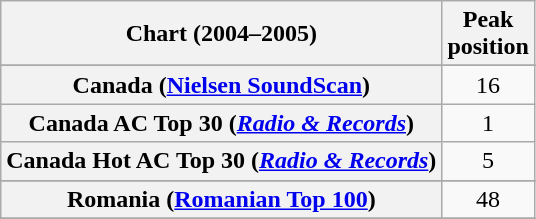<table class="wikitable sortable plainrowheaders" style="text-align:center">
<tr>
<th>Chart (2004–2005)</th>
<th>Peak<br>position</th>
</tr>
<tr>
</tr>
<tr>
<th scope="row">Canada (<a href='#'>Nielsen SoundScan</a>)</th>
<td style="text-align:center">16</td>
</tr>
<tr>
<th scope="row">Canada AC Top 30 (<em><a href='#'>Radio & Records</a></em>)</th>
<td>1</td>
</tr>
<tr>
<th scope="row">Canada Hot AC Top 30 (<em><a href='#'>Radio & Records</a></em>)</th>
<td>5</td>
</tr>
<tr>
</tr>
<tr>
<th scope="row">Romania (<a href='#'>Romanian Top 100</a>)</th>
<td>48</td>
</tr>
<tr>
</tr>
<tr>
</tr>
<tr>
</tr>
<tr>
</tr>
<tr>
</tr>
<tr>
</tr>
</table>
